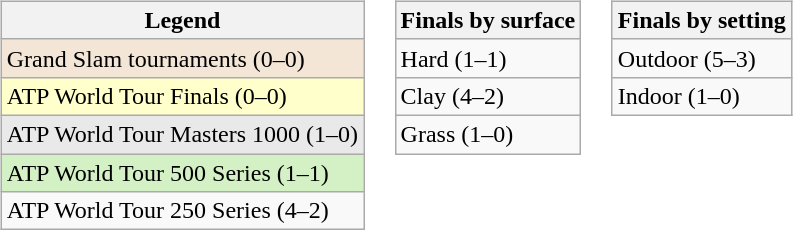<table>
<tr valign=top>
<td><br><table class=wikitable>
<tr>
<th>Legend</th>
</tr>
<tr style=background:#f3e6d7>
<td>Grand Slam tournaments (0–0)</td>
</tr>
<tr style=background:#ffffcc>
<td>ATP World Tour Finals (0–0)</td>
</tr>
<tr style=background:#e9e9e9>
<td>ATP World Tour Masters 1000 (1–0)</td>
</tr>
<tr style=background:#d4f1c5>
<td>ATP World Tour 500 Series (1–1)</td>
</tr>
<tr>
<td>ATP World Tour 250 Series (4–2)</td>
</tr>
</table>
</td>
<td><br><table class=wikitable>
<tr>
<th>Finals by surface</th>
</tr>
<tr>
<td>Hard (1–1)</td>
</tr>
<tr>
<td>Clay (4–2)</td>
</tr>
<tr>
<td>Grass (1–0)</td>
</tr>
</table>
</td>
<td><br><table class=wikitable>
<tr>
<th>Finals by setting</th>
</tr>
<tr>
<td>Outdoor (5–3)</td>
</tr>
<tr>
<td>Indoor (1–0)</td>
</tr>
</table>
</td>
</tr>
</table>
